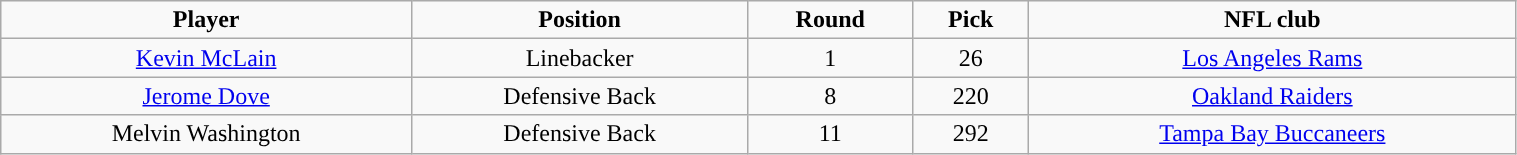<table class="wikitable" width="80%">
<tr align="center">
<td><strong>Player</strong></td>
<td><strong>Position</strong></td>
<td><strong>Round</strong></td>
<td><strong>Pick</strong></td>
<td><strong>NFL club</strong></td>
</tr>
<tr align="center" bgcolor="">
<td><a href='#'>Kevin McLain</a></td>
<td>Linebacker</td>
<td>1</td>
<td>26</td>
<td><a href='#'>Los Angeles Rams</a></td>
</tr>
<tr align="center" bgcolor="">
<td><a href='#'>Jerome Dove</a></td>
<td>Defensive Back</td>
<td>8</td>
<td>220</td>
<td><a href='#'>Oakland Raiders</a></td>
</tr>
<tr align="center" bgcolor="">
<td>Melvin Washington</td>
<td>Defensive Back</td>
<td>11</td>
<td>292</td>
<td><a href='#'>Tampa Bay Buccaneers</a></td>
</tr>
</table>
